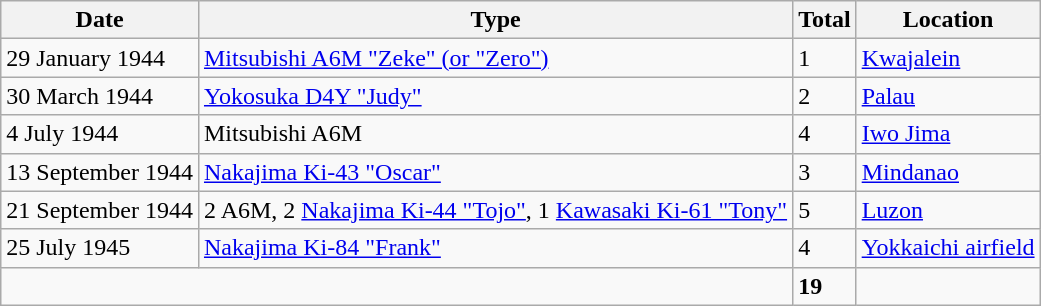<table class="wikitable">
<tr>
<th>Date</th>
<th>Type</th>
<th>Total</th>
<th>Location</th>
</tr>
<tr>
<td>29 January 1944</td>
<td><a href='#'>Mitsubishi A6M "Zeke" (or "Zero")</a></td>
<td>1</td>
<td><a href='#'>Kwajalein</a></td>
</tr>
<tr>
<td>30 March 1944</td>
<td><a href='#'>Yokosuka D4Y "Judy"</a></td>
<td>2</td>
<td><a href='#'>Palau</a></td>
</tr>
<tr>
<td>4 July 1944</td>
<td>Mitsubishi A6M</td>
<td>4</td>
<td><a href='#'>Iwo Jima</a></td>
</tr>
<tr>
<td>13 September 1944</td>
<td><a href='#'>Nakajima Ki-43 "Oscar"</a></td>
<td>3</td>
<td><a href='#'>Mindanao</a></td>
</tr>
<tr>
<td>21 September 1944</td>
<td>2 A6M, 2 <a href='#'>Nakajima Ki-44 "Tojo"</a>, 1 <a href='#'>Kawasaki Ki-61 "Tony"</a></td>
<td>5</td>
<td><a href='#'>Luzon</a></td>
</tr>
<tr>
<td>25 July 1945</td>
<td><a href='#'>Nakajima Ki-84 "Frank"</a></td>
<td>4</td>
<td><a href='#'>Yokkaichi airfield</a></td>
</tr>
<tr>
<td colspan="2"></td>
<td><strong>19</strong></td>
<td></td>
</tr>
</table>
